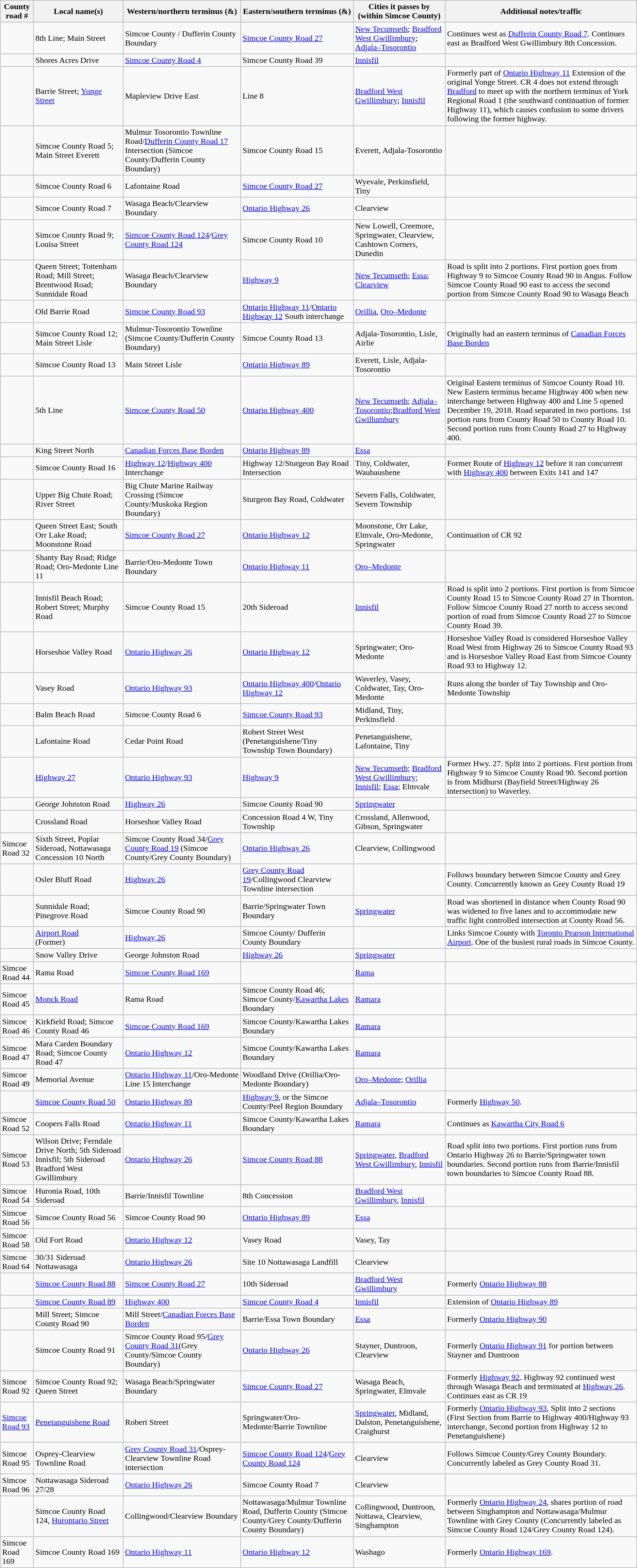<table class="wikitable">
<tr>
<th>County road #</th>
<th>Local name(s)</th>
<th>Western/northern terminus (&)</th>
<th>Eastern/southern terminus (&)</th>
<th>Cities it passes by (within Simcoe County)</th>
<th>Additional notes/traffic</th>
</tr>
<tr>
<td></td>
<td>8th Line; Main Street</td>
<td>Simcoe County / Dufferin County Boundary</td>
<td><a href='#'>Simcoe County Road 27</a></td>
<td><a href='#'>New Tecumseth</a>; <a href='#'>Bradford West Gwillimbury</a>; <a href='#'>Adjala–Tosorontio</a></td>
<td>Continues west as <a href='#'>Dufferin County Road 7</a>. Continues east as Bradford West Gwillimbury 8th Concession.</td>
</tr>
<tr>
<td></td>
<td>Shores Acres Drive</td>
<td><a href='#'>Simcoe County Road 4</a></td>
<td>Simcoe County Road 39</td>
<td><a href='#'>Innisfil</a></td>
<td></td>
</tr>
<tr>
<td></td>
<td>Barrie Street; <a href='#'>Yonge Street</a></td>
<td>Mapleview Drive East</td>
<td>Line 8</td>
<td><a href='#'>Bradford West Gwillimbury</a>; <a href='#'>Innisfil</a></td>
<td>Formerly part of <a href='#'>Ontario Highway 11</a> Extension of the original Yonge Street. CR 4 does not extend through <a href='#'>Bradford</a> to meet up with the northern terminus of York Regional Road 1 (the southward continuation of former Highway 11), which causes confusion to some drivers following the former highway.</td>
</tr>
<tr>
<td></td>
<td>Simcoe County Road 5; Main Street Everett</td>
<td>Mulmur Tosorontio Townline Road/<a href='#'>Dufferin County Road 17</a> Intersection (Simcoe County/Dufferin County Boundary)</td>
<td>Simcoe County Road 15</td>
<td>Everett, Adjala-Tosorontio</td>
<td></td>
</tr>
<tr>
<td></td>
<td>Simcoe County Road 6</td>
<td>Lafontaine Road</td>
<td><a href='#'>Simcoe County Road 27</a></td>
<td>Wyevale, Perkinsfield, Tiny</td>
<td></td>
</tr>
<tr>
<td></td>
<td>Simcoe County Road 7</td>
<td>Wasaga Beach/Clearview Boundary</td>
<td><a href='#'>Ontario Highway 26</a></td>
<td>Clearview</td>
<td></td>
</tr>
<tr>
<td></td>
<td>Simcoe County Road 9; Louisa Street</td>
<td><a href='#'>Simcoe County Road 124</a>/<a href='#'>Grey County Road 124</a></td>
<td>Simcoe County Road 10</td>
<td>New Lowell, Creemore, Springwater, Clearview, Cashtown Corners, Dunedin</td>
<td></td>
</tr>
<tr>
<td></td>
<td>Queen Street; Tottenham Road; Mill Street; Brentwood Road; Sunnidale Road</td>
<td>Wasaga Beach/Clearview Boundary</td>
<td><a href='#'>Highway 9</a></td>
<td><a href='#'>New Tecumseth</a>; <a href='#'>Essa</a>; <a href='#'>Clearview</a></td>
<td>Road is split into 2 portions.  First portion goes from Highway 9 to Simcoe County Road 90 in Angus.  Follow Simcoe County Road 90 east to access the second portion from Simcoe County Road 90 to Wasaga Beach</td>
</tr>
<tr>
<td></td>
<td>Old Barrie Road</td>
<td><a href='#'>Simcoe County Road 93</a></td>
<td><a href='#'>Ontario Highway 11</a>/<a href='#'>Ontario Highway 12</a> South interchange</td>
<td><a href='#'>Orillia</a>, <a href='#'>Oro–Medonte</a></td>
<td></td>
</tr>
<tr>
<td></td>
<td>Simcoe County Road 12; Main Street Lisle</td>
<td>Mulmur-Tosorontio Townline (Simcoe County/Dufferin County Boundary)</td>
<td>Simcoe County Road 13</td>
<td>Adjala-Tosorontio, Lisle, Airlie</td>
<td>Originally had an eastern terminus of <a href='#'>Canadian Forces Base Borden</a></td>
</tr>
<tr>
<td></td>
<td>Simcoe County Road 13</td>
<td>Main Street Lisle</td>
<td><a href='#'>Ontario Highway 89</a></td>
<td>Everett, Lisle, Adjala-Tosorontio</td>
<td></td>
</tr>
<tr>
<td></td>
<td>5th Line</td>
<td><a href='#'>Simcoe County Road 50</a></td>
<td><a href='#'>Ontario Highway 400</a></td>
<td><a href='#'>New Tecumseth</a>; <a href='#'>Adjala–Tosorontio</a>;<a href='#'>Bradford West Gwillumbury</a></td>
<td>Original Eastern terminus of Simcoe County Road 10. New Eastern terminus became Highway 400 when new interchange between Highway 400 and Line 5 opened December 19, 2018. Road separated in two portions. 1st portion runs from County Road 50 to County Road 10. Second portion runs from County Road 27 to Highway 400.</td>
</tr>
<tr>
<td></td>
<td>King Street North</td>
<td><a href='#'>Canadian Forces Base Borden</a></td>
<td><a href='#'>Ontario Highway 89</a></td>
<td><a href='#'>Essa</a></td>
<td></td>
</tr>
<tr>
<td></td>
<td>Simcoe County Road 16</td>
<td><a href='#'>Highway 12</a>/<a href='#'>Highway 400</a> Interchange</td>
<td>Highway 12/Sturgeon Bay Road Intersection</td>
<td>Tiny, Coldwater, Waubaushene</td>
<td>Former Route of <a href='#'>Highway 12</a> before it ran concurrent with <a href='#'>Highway 400</a> between Exits 141 and 147</td>
</tr>
<tr>
<td></td>
<td>Upper Big Chute Road; River Street</td>
<td>Big Chute Marine Railway Crossing (Simcoe County/Muskoka Region Boundary)</td>
<td>Sturgeon Bay Road, Coldwater</td>
<td>Severn Falls, Coldwater, Severn Township</td>
<td></td>
</tr>
<tr>
<td></td>
<td>Queen Street East; South Orr Lake Road; Moonstone Road</td>
<td><a href='#'>Simcoe County Road 27</a></td>
<td><a href='#'>Ontario Highway 12</a></td>
<td>Moonstone, Orr Lake, Elmvale, Oro-Medonte, Springwater</td>
<td>Continuation of CR 92</td>
</tr>
<tr>
<td></td>
<td>Shanty Bay Road; Ridge Road; Oro-Medonte Line 11</td>
<td>Barrie/Oro-Medonte Town Boundary</td>
<td><a href='#'>Ontario Highway 11</a></td>
<td><a href='#'>Oro–Medonte</a></td>
<td></td>
</tr>
<tr>
<td></td>
<td>Innisfil Beach Road; Robert Street; Murphy Road</td>
<td>Simcoe County Road 15</td>
<td>20th Sideroad</td>
<td><a href='#'>Innisfil</a></td>
<td>Road is split into 2 portions.  First portion is from Simcoe County Road 15 to Simcoe County Road 27 in Thornton.  Follow Simcoe County Road 27 north to access second portion of road from Simcoe County Road 27 to Simcoe County Road 39.</td>
</tr>
<tr>
<td></td>
<td>Horseshoe Valley Road</td>
<td><a href='#'>Ontario Highway 26</a></td>
<td><a href='#'>Ontario Highway 12</a></td>
<td>Springwater; Oro-Medonte</td>
<td>Horseshoe Valley Road is considered Horseshoe Valley Road West from Highway 26 to Simcoe County Road 93 and is Horseshoe Valley Road East from Simcoe County Road 93 to Highway 12.</td>
</tr>
<tr>
<td></td>
<td>Vasey Road</td>
<td><a href='#'>Ontario Highway 93</a></td>
<td><a href='#'>Ontario Highway 400</a>/<a href='#'>Ontario Highway 12</a></td>
<td>Waverley, Vasey, Coldwater, Tay, Oro-Medonte</td>
<td>Runs along the border of Tay Township and Oro-Medonte Township</td>
</tr>
<tr>
<td></td>
<td>Balm Beach Road</td>
<td>Simcoe County Road 6</td>
<td><a href='#'>Simcoe County Road 93</a></td>
<td>Midland, Tiny, Perkinsfield</td>
<td></td>
</tr>
<tr>
<td></td>
<td>Lafontaine Road</td>
<td>Cedar Point Road</td>
<td>Robert Street West (Penetanguishene/Tiny Township Town Boundary)</td>
<td>Penetanguishene, Lafontaine, Tiny</td>
<td></td>
</tr>
<tr>
<td></td>
<td><a href='#'>Highway 27</a></td>
<td><a href='#'>Ontario Highway 93</a></td>
<td><a href='#'>Highway 9</a></td>
<td><a href='#'>New Tecumseth</a>; <a href='#'>Bradford West Gwillimbury</a>; <a href='#'>Innisfil</a>; <a href='#'>Essa</a>; Elmvale</td>
<td>Former Hwy. 27. Split into 2 portions. First portion from Highway 9 to Simcoe County Road 90. Second portion is from Midhurst (Bayfield Street/Highway 26 intersection) to Waverley.</td>
</tr>
<tr>
<td></td>
<td>George Johnston Road</td>
<td><a href='#'>Highway 26</a></td>
<td>Simcoe County Road 90</td>
<td><a href='#'>Springwater</a></td>
<td></td>
</tr>
<tr>
<td></td>
<td>Crossland Road</td>
<td>Horseshoe Valley Road</td>
<td>Concession Road 4 W, Tiny Township</td>
<td>Crossland, Allenwood, Gibson, Springwater</td>
<td></td>
</tr>
<tr>
<td>Simcoe Road 32</td>
<td>Sixth Street, Poplar Sideroad, Nottawasaga Concession 10 North</td>
<td>Simcoe County Road 34/<a href='#'>Grey County Road 19</a> (Simcoe County/Grey County Boundary)</td>
<td><a href='#'>Ontario Highway 26</a></td>
<td>Clearview, Collingwood</td>
<td></td>
</tr>
<tr>
<td></td>
<td>Osler Bluff Road</td>
<td><a href='#'>Highway 26</a></td>
<td><a href='#'>Grey County Road 19</a>/Collingwood Clearview Townline intersection</td>
<td></td>
<td>Follows boundary between Simcoe County and Grey County.  Concurrently known as Grey County Road 19</td>
</tr>
<tr>
<td></td>
<td>Sunnidale Road; Pinegrove Road</td>
<td>Simcoe County Road 90</td>
<td>Barrie/Springwater Town Boundary</td>
<td><a href='#'>Springwater</a></td>
<td>Road was shortened in distance when County Road 90 was widened to five lanes and to accommodate new traffic light controlled intersection at County Road 56.</td>
</tr>
<tr>
<td></td>
<td><a href='#'>Airport Road</a><br> (Former)</td>
<td><a href='#'>Highway 26</a></td>
<td>Simcoe County/ Dufferin County Boundary</td>
<td></td>
<td>Links Simcoe County with <a href='#'>Toronto Pearson International Airport</a>. One of the busiest rural roads in Simcoe County.</td>
</tr>
<tr>
<td></td>
<td>Snow Valley Drive</td>
<td>George Johnston Road</td>
<td><a href='#'>Highway 26</a></td>
<td><a href='#'>Springwater</a></td>
<td></td>
</tr>
<tr>
<td>Simcoe Road 44</td>
<td>Rama Road</td>
<td><a href='#'>Simcoe County Road 169</a></td>
<td></td>
<td><a href='#'>Rama</a></td>
</tr>
<tr>
<td>Simcoe Road 45</td>
<td><a href='#'>Monck Road</a></td>
<td>Rama Road</td>
<td>Simcoe County Road 46; Simcoe County/<a href='#'>Kawartha Lakes</a> Boundary</td>
<td><a href='#'>Ramara</a></td>
<td></td>
</tr>
<tr>
<td>Simcoe Road 46</td>
<td>Kirkfield Road; Simcoe County Road 46</td>
<td><a href='#'>Simcoe County Road 169</a></td>
<td>Simcoe County/Kawartha Lakes Boundary</td>
<td><a href='#'>Ramara</a></td>
<td></td>
</tr>
<tr>
<td>Simcoe Road 47</td>
<td>Mara Carden Boundary Road; Simcoe County Road 47</td>
<td><a href='#'>Ontario Highway 12</a></td>
<td>Simcoe County/Kawartha Lakes Boundary</td>
<td><a href='#'>Ramara</a></td>
<td></td>
</tr>
<tr>
<td>Simcoe Road 49</td>
<td>Memorial Avenue</td>
<td><a href='#'>Ontario Highway 11</a>/Oro-Medonte Line 15 Interchange</td>
<td>Woodland Drive (Orillia/Oro-Medonte Boundary)</td>
<td><a href='#'>Oro–Medonte</a>; <a href='#'>Orillia</a></td>
<td></td>
</tr>
<tr>
<td></td>
<td><a href='#'>Simcoe County Road 50</a></td>
<td><a href='#'>Ontario Highway 89</a></td>
<td><a href='#'>Highway 9</a>, or the Simcoe County/Peel Region Boundary</td>
<td><a href='#'>Adjala–Tosorontio</a></td>
<td>Formerly <a href='#'>Highway 50</a>.</td>
</tr>
<tr>
<td>Simcoe Road 52</td>
<td>Coopers Falls Road</td>
<td><a href='#'>Ontario Highway 11</a></td>
<td>Simcoe County/Kawartha Lakes Boundary</td>
<td><a href='#'>Ramara</a></td>
<td>Continues as <a href='#'>Kawartha City Road 6</a></td>
</tr>
<tr>
<td>Simcoe Road 53</td>
<td>Wilson Drive; Ferndale Drive North; 5th Sideroad Innisfil; 5th Sideroad Bradford West Gwillimbury</td>
<td><a href='#'>Ontario Highway 26</a></td>
<td><a href='#'>Simcoe County Road 88</a></td>
<td><a href='#'>Springwater</a>, <a href='#'>Bradford West Gwillimbury</a>, <a href='#'>Innisfil</a></td>
<td>Road split into two portions.  First portion runs from Ontario Highway 26 to Barrie/Springwater town boundaries.  Second portion runs from Barrie/Innisfil town boundaries to Simcoe County Road 88.</td>
</tr>
<tr>
<td>Simcoe Road 54</td>
<td>Huronia Road, 10th Sideroad</td>
<td>Barrie/Innisfil Townline</td>
<td>8th Concession</td>
<td><a href='#'>Bradford West Gwillimbury</a>, <a href='#'>Innisfil</a></td>
<td></td>
</tr>
<tr>
<td>Simcoe Road 56</td>
<td>Simcoe County Road 56</td>
<td>Simcoe County Road 90</td>
<td><a href='#'>Ontario Highway 89</a></td>
<td><a href='#'>Essa</a></td>
<td></td>
</tr>
<tr>
<td>Simcoe Road 58</td>
<td>Old Fort Road</td>
<td><a href='#'>Ontario Highway 12</a></td>
<td>Vasey Road</td>
<td>Vasey, Tay</td>
<td></td>
</tr>
<tr>
<td>Simcoe Road 64</td>
<td>30/31 Sideroad Nottawasaga</td>
<td><a href='#'>Ontario Highway 26</a></td>
<td>Site 10 Nottawasaga Landfill</td>
<td>Clearview</td>
<td></td>
</tr>
<tr>
<td></td>
<td><a href='#'>Simcoe County Road 88</a></td>
<td><a href='#'>Simcoe County Road 27</a></td>
<td>10th Sideroad</td>
<td><a href='#'>Bradford West Gwillimbury</a></td>
<td>Formerly <a href='#'>Ontario Highway 88</a></td>
</tr>
<tr>
<td></td>
<td><a href='#'>Simcoe County Road 89</a></td>
<td><a href='#'>Highway 400</a></td>
<td><a href='#'>Simcoe County Road 4</a></td>
<td><a href='#'>Innisfil</a></td>
<td>Extension of <a href='#'>Ontario Highway 89</a></td>
</tr>
<tr>
<td></td>
<td>Mill Street; Simcoe County Road 90</td>
<td>Mill Street/<a href='#'>Canadian Forces Base Borden</a></td>
<td>Barrie/Essa Town Boundary</td>
<td><a href='#'>Essa</a></td>
<td>Formerly <a href='#'>Ontario Highway 90</a></td>
</tr>
<tr>
<td></td>
<td>Simcoe County Road 91</td>
<td>Simcoe County Road 95/<a href='#'>Grey County Road 31</a>(Grey County/Simcoe County Boundary)</td>
<td><a href='#'>Ontario Highway 26</a></td>
<td>Stayner, Duntroon, Clearview</td>
<td>Formerly <a href='#'>Ontario Highway 91</a> for portion between Stayner and Duntroon</td>
</tr>
<tr>
<td>Simcoe Road 92</td>
<td>Simcoe County Road 92; Queen Street</td>
<td>Wasaga Beach/Springwater Boundary</td>
<td><a href='#'>Simcoe County Road 27</a></td>
<td>Wasaga Beach, Springwater, Elmvale</td>
<td>Formerly <a href='#'>Highway 92</a>. Highway 92 continued west through Wasaga Beach and terminated at <a href='#'>Highway 26</a>. Continues east as CR 19</td>
</tr>
<tr>
<td><a href='#'>Simcoe  Road 93</a></td>
<td><a href='#'>Penetanguishene Road</a></td>
<td>Robert Street</td>
<td>Springwater/Oro-Medonte/Barrie Townline</td>
<td><a href='#'>Springwater</a>, Midland, Dalston, Penetanguishene, Craighurst</td>
<td>Formerly <a href='#'>Ontario Highway 93</a>, Split into 2 sections (First Section from Barrie to Highway 400/Highway 93 interchange, Second portion from Highway 12 to Penetanguishene)</td>
</tr>
<tr>
<td>Simcoe Road 95</td>
<td>Osprey-Clearview Townline Road</td>
<td><a href='#'>Grey County Road 31</a>/Osprey-Clearview Townline Road intersection</td>
<td><a href='#'>Simcoe County Road 124</a>/<a href='#'>Grey County Road 124</a></td>
<td>Clearview</td>
<td>Follows Simcoe County/Grey County Boundary.  Concurrently labeled as Grey County Road 31.</td>
</tr>
<tr>
<td>Simcoe Road 96</td>
<td>Nottawasaga Sideroad 27/28</td>
<td><a href='#'>Ontario Highway 26</a></td>
<td>Simcoe County Road 7</td>
<td>Clearview</td>
<td></td>
</tr>
<tr>
<td></td>
<td>Simcoe County Road 124, <a href='#'>Hurontario Street</a></td>
<td>Collingwood/Clearview Boundary</td>
<td>Nottawasaga/Mulmur Townline Road, Dufferin County (Simcoe County/Grey County/Dufferin County Boundary)</td>
<td>Collingwood, Duntroon, Nottawa, Clearview, Singhampton</td>
<td>Formerly <a href='#'>Ontario Highway 24</a>, shares portion of road between Singhampton and Nottawasaga/Mulmur Townline with Grey County (Concurrently labeled as Simcoe County Road 124/Grey County Road 124).</td>
</tr>
<tr>
<td>Simcoe Road 169</td>
<td>Simcoe County Road 169</td>
<td><a href='#'>Ontario Highway 11</a></td>
<td><a href='#'>Ontario Highway 12</a></td>
<td>Washago</td>
<td>Formerly <a href='#'>Ontario Highway 169</a>.</td>
</tr>
</table>
